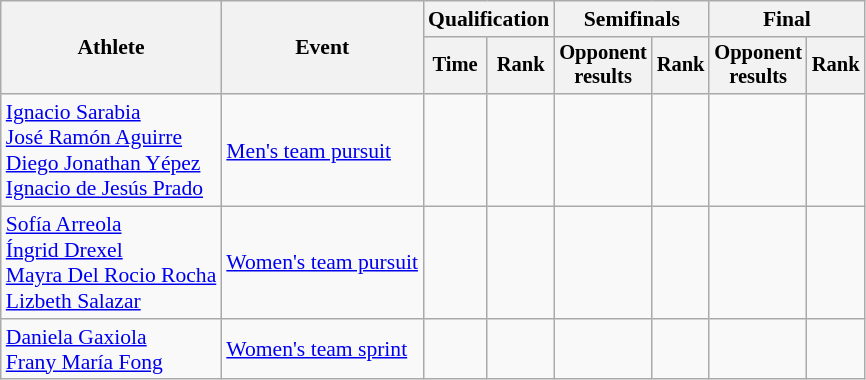<table class="wikitable" style="font-size:90%">
<tr>
<th rowspan=2>Athlete</th>
<th rowspan=2>Event</th>
<th colspan=2>Qualification</th>
<th colspan=2>Semifinals</th>
<th colspan=2>Final</th>
</tr>
<tr style="font-size:95%">
<th>Time</th>
<th>Rank</th>
<th>Opponent<br>results</th>
<th>Rank</th>
<th>Opponent<br>results</th>
<th>Rank</th>
</tr>
<tr align=center>
<td align=left><a href='#'>Ignacio Sarabia</a><br><a href='#'>José Ramón Aguirre</a><br><a href='#'>Diego Jonathan Yépez</a><br><a href='#'>Ignacio de Jesús Prado</a></td>
<td align=left><a href='#'>Men's team pursuit</a></td>
<td></td>
<td></td>
<td></td>
<td></td>
<td></td>
<td></td>
</tr>
<tr align=center>
<td align=left><a href='#'>Sofía Arreola</a><br><a href='#'>Íngrid Drexel</a><br><a href='#'>Mayra Del Rocio Rocha</a><br><a href='#'>Lizbeth Salazar</a></td>
<td align=left><a href='#'>Women's team pursuit</a></td>
<td></td>
<td></td>
<td></td>
<td></td>
<td></td>
<td></td>
</tr>
<tr align=center>
<td align=left><a href='#'>Daniela Gaxiola</a><br><a href='#'>Frany María Fong</a></td>
<td align=left><a href='#'>Women's team sprint</a></td>
<td></td>
<td></td>
<td></td>
<td></td>
<td></td>
<td></td>
</tr>
</table>
